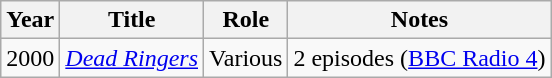<table class="wikitable sortable">
<tr>
<th>Year</th>
<th>Title</th>
<th>Role</th>
<th class="unsortable">Notes</th>
</tr>
<tr>
<td>2000</td>
<td><em><a href='#'>Dead Ringers</a></em></td>
<td>Various</td>
<td>2 episodes (<a href='#'>BBC Radio 4</a>)</td>
</tr>
</table>
